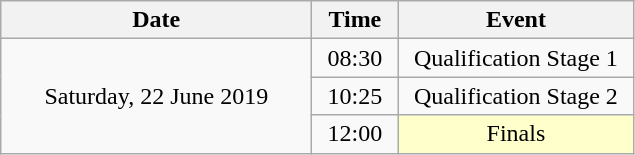<table class = "wikitable" style="text-align:center;">
<tr>
<th width=200>Date</th>
<th width=50>Time</th>
<th width=150>Event</th>
</tr>
<tr>
<td rowspan=3>Saturday, 22 June 2019</td>
<td>08:30</td>
<td>Qualification Stage 1</td>
</tr>
<tr>
<td>10:25</td>
<td>Qualification Stage 2</td>
</tr>
<tr>
<td>12:00</td>
<td bgcolor=ffffcc>Finals</td>
</tr>
</table>
